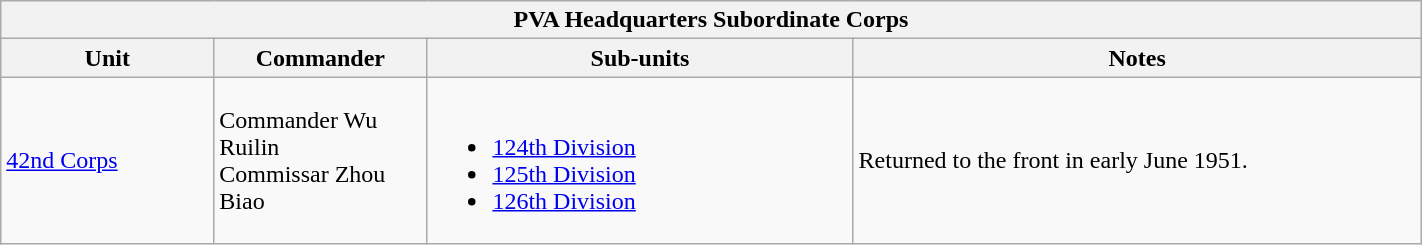<table class="wikitable" style="width: 75%">
<tr>
<th colspan="4" align= center> PVA Headquarters Subordinate Corps</th>
</tr>
<tr>
<th width=15%; align= center>Unit</th>
<th width=15%; align= center>Commander</th>
<th width=30%; align= center>Sub-units</th>
<th width=40%; align= center>Notes</th>
</tr>
<tr>
<td><a href='#'>42nd Corps</a></td>
<td>Commander Wu Ruilin<br>Commissar Zhou Biao</td>
<td><br><ul><li><a href='#'>124th Division</a></li><li><a href='#'>125th Division</a></li><li><a href='#'>126th Division</a></li></ul></td>
<td>Returned to the front in early June 1951.</td>
</tr>
</table>
